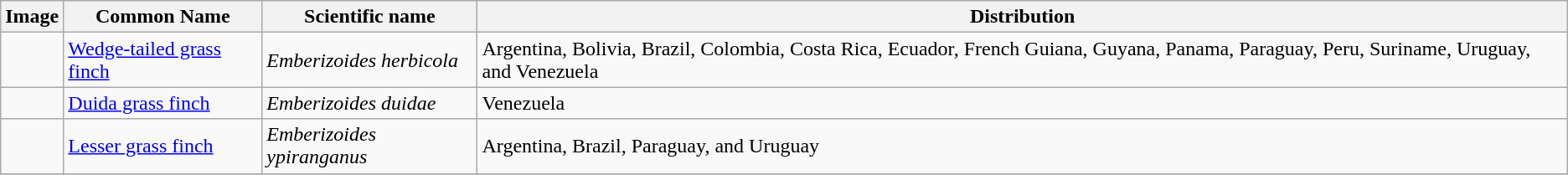<table class="wikitable">
<tr>
<th>Image</th>
<th>Common Name</th>
<th>Scientific name</th>
<th>Distribution</th>
</tr>
<tr>
<td></td>
<td><a href='#'>Wedge-tailed grass finch</a></td>
<td><em>Emberizoides herbicola</em></td>
<td>Argentina, Bolivia, Brazil, Colombia, Costa Rica, Ecuador, French Guiana, Guyana, Panama, Paraguay, Peru, Suriname, Uruguay, and Venezuela</td>
</tr>
<tr>
<td></td>
<td><a href='#'>Duida grass finch</a></td>
<td><em>Emberizoides duidae</em></td>
<td>Venezuela</td>
</tr>
<tr>
<td></td>
<td><a href='#'>Lesser grass finch</a></td>
<td><em>Emberizoides ypiranganus</em></td>
<td>Argentina, Brazil, Paraguay, and Uruguay</td>
</tr>
<tr>
</tr>
</table>
